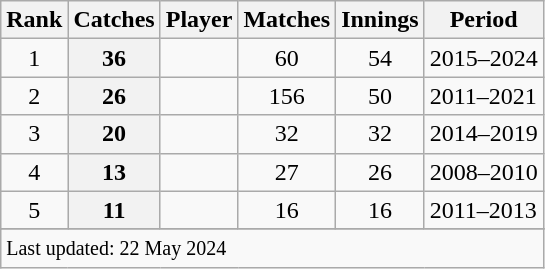<table class="wikitable">
<tr>
<th>Rank</th>
<th>Catches</th>
<th>Player</th>
<th>Matches</th>
<th>Innings</th>
<th>Period</th>
</tr>
<tr>
<td align=center>1</td>
<th scope=row style=text-align:center;>36</th>
<td></td>
<td align=center>60</td>
<td align=center>54</td>
<td>2015–2024</td>
</tr>
<tr>
<td align=center>2</td>
<th scope=row style=text-align:center;>26</th>
<td></td>
<td align=center>156</td>
<td align=center>50</td>
<td>2011–2021</td>
</tr>
<tr>
<td align=center>3</td>
<th scope=row style=text-align:center;>20</th>
<td></td>
<td align=center>32</td>
<td align=center>32</td>
<td>2014–2019</td>
</tr>
<tr>
<td align=center>4</td>
<th scope=row style=text-align:center;>13</th>
<td></td>
<td align=center>27</td>
<td align=center>26</td>
<td>2008–2010</td>
</tr>
<tr>
<td align=center>5</td>
<th scope=row style=text-align:center;>11</th>
<td></td>
<td align=center>16</td>
<td align=center>16</td>
<td>2011–2013</td>
</tr>
<tr>
</tr>
<tr class=sortbottom>
<td colspan=6><small>Last updated: 22 May 2024</small></td>
</tr>
</table>
